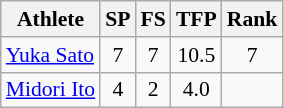<table class="wikitable" border="1" style="font-size:90%">
<tr>
<th>Athlete</th>
<th>SP</th>
<th>FS</th>
<th>TFP</th>
<th>Rank</th>
</tr>
<tr align=center>
<td align=left><a href='#'>Yuka Sato</a></td>
<td>7</td>
<td>7</td>
<td>10.5</td>
<td>7</td>
</tr>
<tr align=center>
<td align=left><a href='#'>Midori Ito</a></td>
<td>4</td>
<td>2</td>
<td>4.0</td>
<td></td>
</tr>
</table>
